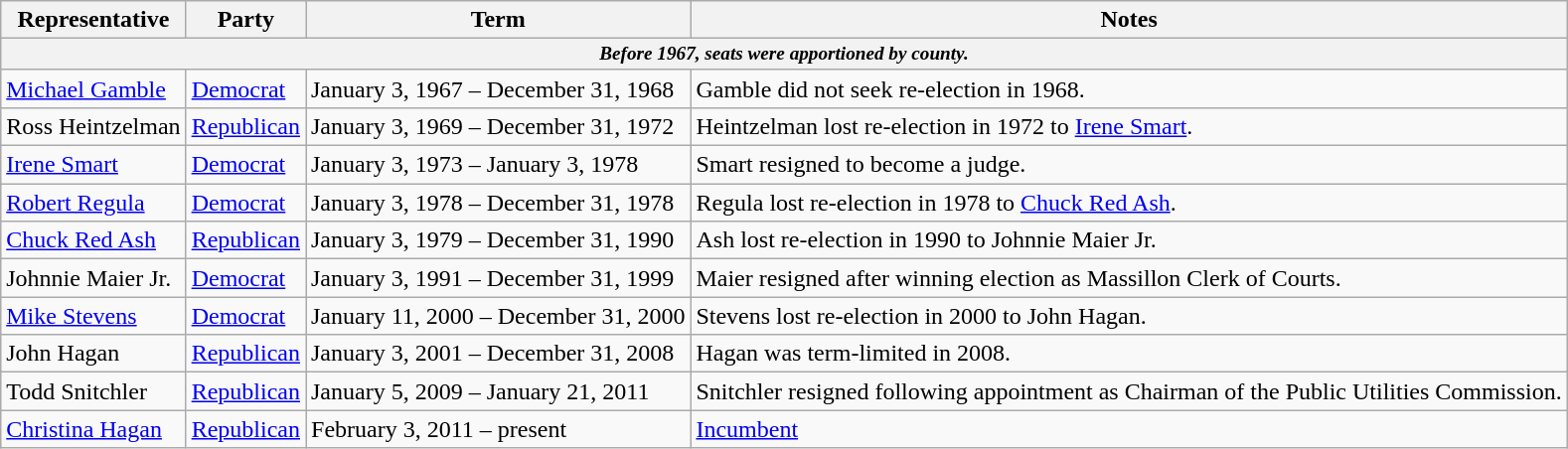<table class=wikitable>
<tr valign=bottom>
<th>Representative</th>
<th>Party</th>
<th>Term</th>
<th>Notes</th>
</tr>
<tr>
<th colspan=5 style="font-size: 80%;"><em>Before 1967, seats were apportioned by county.</em></th>
</tr>
<tr>
<td><a href='#'>Michael Gamble</a></td>
<td><a href='#'>Democrat</a></td>
<td>January 3, 1967 – December 31, 1968</td>
<td>Gamble did not seek re-election in 1968.</td>
</tr>
<tr>
<td>Ross Heintzelman</td>
<td><a href='#'>Republican</a></td>
<td>January 3, 1969 – December 31, 1972</td>
<td>Heintzelman lost re-election in 1972 to <a href='#'>Irene Smart</a>.</td>
</tr>
<tr>
<td><a href='#'>Irene Smart</a></td>
<td><a href='#'>Democrat</a></td>
<td>January 3, 1973 – January 3, 1978</td>
<td>Smart resigned to become a judge.</td>
</tr>
<tr>
<td><a href='#'>Robert Regula</a></td>
<td><a href='#'>Democrat</a></td>
<td>January 3, 1978 – December 31, 1978</td>
<td>Regula lost re-election in 1978 to <a href='#'>Chuck Red Ash</a>.</td>
</tr>
<tr>
<td><a href='#'>Chuck Red Ash</a></td>
<td><a href='#'>Republican</a></td>
<td>January 3, 1979 – December 31, 1990</td>
<td>Ash lost re-election in 1990 to Johnnie Maier Jr.</td>
</tr>
<tr>
<td>Johnnie Maier Jr.</td>
<td><a href='#'>Democrat</a></td>
<td>January 3, 1991 – December 31, 1999</td>
<td>Maier resigned after winning election as Massillon Clerk of Courts.</td>
</tr>
<tr>
<td><a href='#'>Mike Stevens</a></td>
<td><a href='#'>Democrat</a></td>
<td>January 11, 2000 – December 31, 2000</td>
<td>Stevens lost re-election in 2000 to John Hagan.</td>
</tr>
<tr>
<td>John Hagan</td>
<td><a href='#'>Republican</a></td>
<td>January 3, 2001 – December 31, 2008</td>
<td>Hagan was term-limited in 2008.</td>
</tr>
<tr>
<td>Todd Snitchler</td>
<td><a href='#'>Republican</a></td>
<td>January 5, 2009 – January 21, 2011</td>
<td>Snitchler resigned following appointment as Chairman of the Public Utilities Commission.</td>
</tr>
<tr>
<td><a href='#'>Christina Hagan</a></td>
<td><a href='#'>Republican</a></td>
<td>February 3, 2011 – present</td>
<td><a href='#'>Incumbent</a></td>
</tr>
</table>
